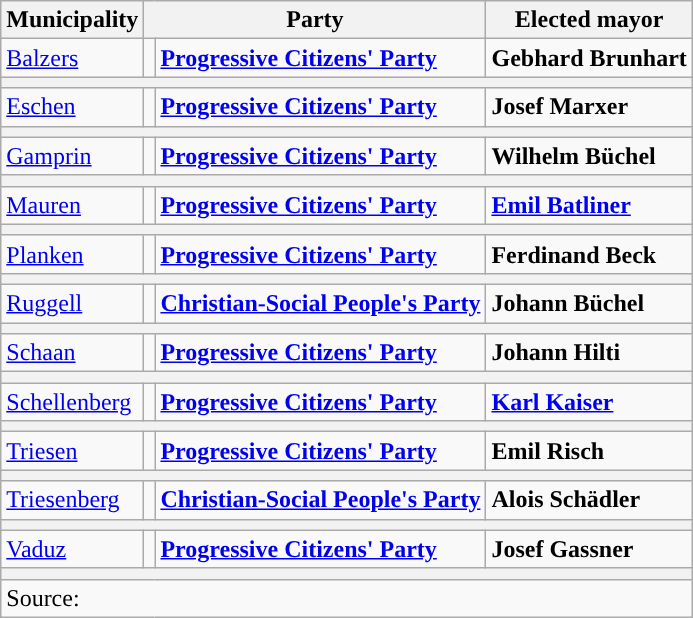<table class="wikitable" style="text-align:right">
<tr>
<th>Municipality</th>
<th colspan="2">Party</th>
<th>Elected mayor</th>
</tr>
<tr>
<td align="left"><a href='#'>Balzers</a></td>
<td style="color:inherit;background:"></td>
<td align="left"><strong><a href='#'>Progressive Citizens' Party</a></strong></td>
<td align="left"><strong>Gebhard Brunhart</strong></td>
</tr>
<tr>
<th colspan="4"></th>
</tr>
<tr>
<td align="left"><a href='#'>Eschen</a></td>
<td style="color:inherit;background:"></td>
<td align="left"><strong><a href='#'>Progressive Citizens' Party</a></strong></td>
<td align="left"><strong>Josef Marxer</strong></td>
</tr>
<tr>
<th colspan="4"></th>
</tr>
<tr>
<td align="left"><a href='#'>Gamprin</a></td>
<td style="color:inherit;background:"></td>
<td align="left"><strong><a href='#'>Progressive Citizens' Party</a></strong></td>
<td align="left"><strong>Wilhelm Büchel</strong></td>
</tr>
<tr>
<th colspan="4"></th>
</tr>
<tr>
<td align="left"><a href='#'>Mauren</a></td>
<td style="color:inherit;background:"></td>
<td align="left"><strong><a href='#'>Progressive Citizens' Party</a></strong></td>
<td align="left"><strong><a href='#'>Emil Batliner</a></strong></td>
</tr>
<tr>
<th colspan="4"></th>
</tr>
<tr>
<td align="left"><a href='#'>Planken</a></td>
<td style="color:inherit;background:"></td>
<td align="left"><strong><a href='#'>Progressive Citizens' Party</a></strong></td>
<td align="left"><strong>Ferdinand Beck</strong></td>
</tr>
<tr>
<th colspan="4"></th>
</tr>
<tr>
<td align="left"><a href='#'>Ruggell</a></td>
<td style="color:inherit;background:"></td>
<td align="left"><a href='#'><strong>Christian-Social People's Party</strong></a></td>
<td align="left"><strong>Johann Büchel</strong></td>
</tr>
<tr>
<th colspan="4"></th>
</tr>
<tr>
<td align="left"><a href='#'>Schaan</a></td>
<td style="color:inherit;background:"></td>
<td align="left"><strong><a href='#'>Progressive Citizens' Party</a></strong></td>
<td align="left"><strong>Johann Hilti</strong></td>
</tr>
<tr>
<th colspan="4"></th>
</tr>
<tr>
<td align="left"><a href='#'>Schellenberg</a></td>
<td style="color:inherit;background:"></td>
<td align="left"><strong><a href='#'>Progressive Citizens' Party</a></strong></td>
<td align="left"><strong><a href='#'>Karl Kaiser</a></strong></td>
</tr>
<tr>
<th colspan="4"></th>
</tr>
<tr>
<td align="left"><a href='#'>Triesen</a></td>
<td style="color:inherit;background:"></td>
<td align="left"><strong><a href='#'>Progressive Citizens' Party</a></strong></td>
<td align="left"><strong>Emil Risch</strong></td>
</tr>
<tr>
<th colspan="4"></th>
</tr>
<tr>
<td align="left"><a href='#'>Triesenberg</a></td>
<td style="color:inherit;background:"></td>
<td align="left"><a href='#'><strong>Christian-Social People's Party</strong></a></td>
<td align="left"><strong>Alois Schädler</strong></td>
</tr>
<tr>
<th colspan="4"></th>
</tr>
<tr>
<td align="left"><a href='#'>Vaduz</a></td>
<td style="color:inherit;background:"></td>
<td align="left"><strong><a href='#'>Progressive Citizens' Party</a></strong></td>
<td align="left"><strong>Josef Gassner</strong></td>
</tr>
<tr>
<th colspan="4"></th>
</tr>
<tr>
<td colspan="4" align="left">Source: </td>
</tr>
</table>
